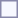<table style="border:1px solid #8888aa; background-color:#f7f8ff; padding:5px; font-size:95%; margin: 0px 12px 12px 0px;">
</table>
